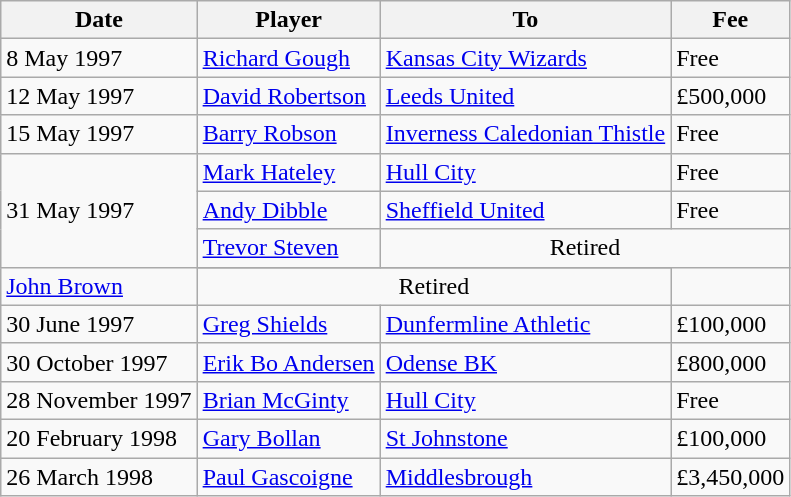<table class="wikitable sortable">
<tr>
<th>Date</th>
<th>Player</th>
<th>To</th>
<th>Fee</th>
</tr>
<tr>
<td>8 May 1997</td>
<td> <a href='#'>Richard Gough</a></td>
<td> <a href='#'>Kansas City Wizards</a></td>
<td>Free</td>
</tr>
<tr>
<td>12 May 1997</td>
<td> <a href='#'>David Robertson</a></td>
<td> <a href='#'>Leeds United</a></td>
<td>£500,000</td>
</tr>
<tr>
<td>15 May 1997</td>
<td> <a href='#'>Barry Robson</a></td>
<td> <a href='#'>Inverness Caledonian Thistle</a></td>
<td>Free</td>
</tr>
<tr>
<td rowspan=4>31 May 1997</td>
<td> <a href='#'>Mark Hateley</a></td>
<td> <a href='#'>Hull City</a></td>
<td>Free</td>
</tr>
<tr>
<td> <a href='#'>Andy Dibble</a></td>
<td> <a href='#'>Sheffield United</a></td>
<td>Free</td>
</tr>
<tr>
<td> <a href='#'>Trevor Steven</a></td>
<td colspan=2 align=center>Retired</td>
</tr>
<tr>
</tr>
<tr>
<td> <a href='#'>John Brown</a></td>
<td colspan=2 align=center>Retired</td>
</tr>
<tr>
<td>30 June 1997</td>
<td> <a href='#'>Greg Shields</a></td>
<td> <a href='#'>Dunfermline Athletic</a></td>
<td>£100,000</td>
</tr>
<tr>
<td>30 October 1997</td>
<td> <a href='#'>Erik Bo Andersen</a></td>
<td> <a href='#'>Odense BK</a></td>
<td>£800,000</td>
</tr>
<tr>
<td>28 November 1997</td>
<td> <a href='#'>Brian McGinty</a></td>
<td> <a href='#'>Hull City</a></td>
<td>Free</td>
</tr>
<tr>
<td>20 February 1998</td>
<td> <a href='#'>Gary Bollan</a></td>
<td> <a href='#'>St Johnstone</a></td>
<td>£100,000</td>
</tr>
<tr>
<td>26 March 1998</td>
<td> <a href='#'>Paul Gascoigne</a></td>
<td> <a href='#'>Middlesbrough</a></td>
<td>£3,450,000</td>
</tr>
</table>
